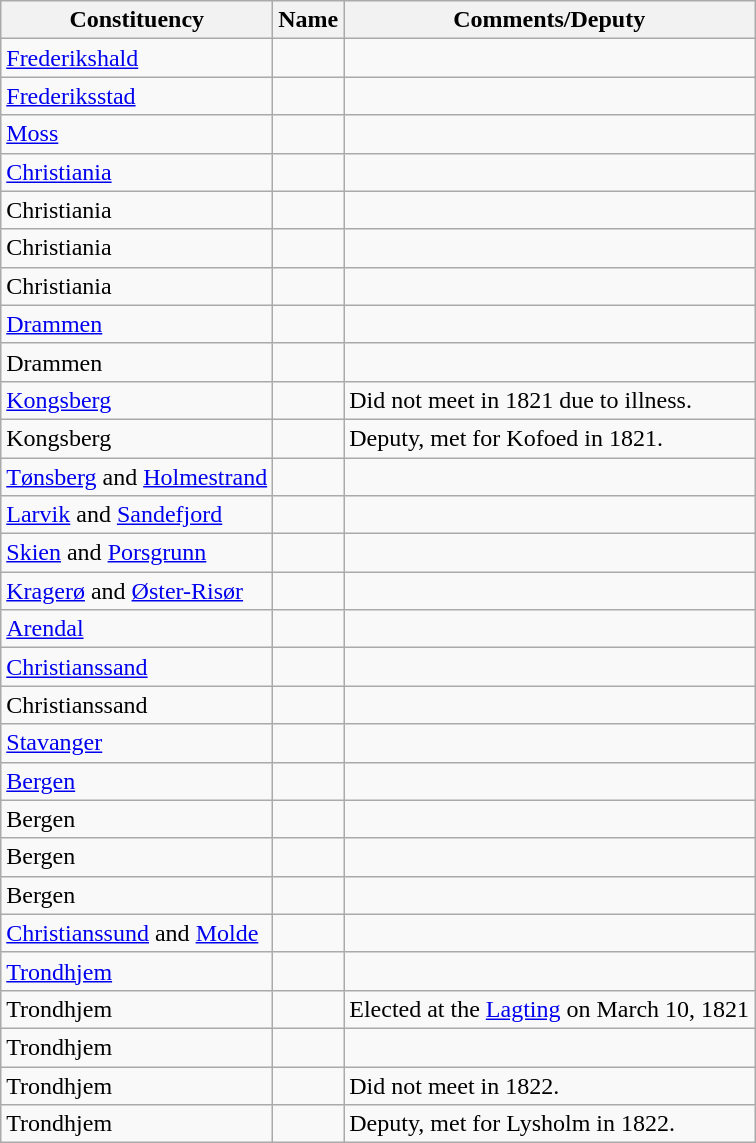<table class="wikitable sortable">
<tr>
<th>Constituency</th>
<th>Name</th>
<th>Comments/Deputy</th>
</tr>
<tr>
<td><a href='#'>Frederikshald</a></td>
<td></td>
<td></td>
</tr>
<tr>
<td><a href='#'>Frederiksstad</a></td>
<td></td>
<td></td>
</tr>
<tr>
<td><a href='#'>Moss</a></td>
<td></td>
<td></td>
</tr>
<tr>
<td><a href='#'>Christiania</a></td>
<td></td>
<td></td>
</tr>
<tr>
<td>Christiania</td>
<td></td>
<td></td>
</tr>
<tr>
<td>Christiania</td>
<td></td>
<td></td>
</tr>
<tr>
<td>Christiania</td>
<td></td>
<td></td>
</tr>
<tr>
<td><a href='#'>Drammen</a></td>
<td></td>
<td></td>
</tr>
<tr>
<td>Drammen</td>
<td></td>
<td></td>
</tr>
<tr>
<td><a href='#'>Kongsberg</a></td>
<td></td>
<td>Did not meet in 1821 due to illness.</td>
</tr>
<tr>
<td>Kongsberg</td>
<td></td>
<td>Deputy, met for Kofoed in 1821.</td>
</tr>
<tr>
<td><a href='#'>Tønsberg</a> and <a href='#'>Holmestrand</a></td>
<td></td>
<td></td>
</tr>
<tr>
<td><a href='#'>Larvik</a> and <a href='#'>Sandefjord</a></td>
<td></td>
<td></td>
</tr>
<tr>
<td><a href='#'>Skien</a> and <a href='#'>Porsgrunn</a></td>
<td></td>
<td></td>
</tr>
<tr>
<td><a href='#'>Kragerø</a> and <a href='#'>Øster-Risør</a></td>
<td></td>
<td></td>
</tr>
<tr>
<td><a href='#'>Arendal</a></td>
<td></td>
<td></td>
</tr>
<tr>
<td><a href='#'>Christianssand</a></td>
<td></td>
<td></td>
</tr>
<tr>
<td>Christianssand</td>
<td></td>
<td></td>
</tr>
<tr>
<td><a href='#'>Stavanger</a></td>
<td></td>
<td></td>
</tr>
<tr>
<td><a href='#'>Bergen</a></td>
<td></td>
<td></td>
</tr>
<tr>
<td>Bergen</td>
<td></td>
<td></td>
</tr>
<tr>
<td>Bergen</td>
<td></td>
<td></td>
</tr>
<tr>
<td>Bergen</td>
<td></td>
<td></td>
</tr>
<tr>
<td><a href='#'>Christianssund</a> and <a href='#'>Molde</a></td>
<td></td>
<td></td>
</tr>
<tr>
<td><a href='#'>Trondhjem</a></td>
<td></td>
<td></td>
</tr>
<tr>
<td>Trondhjem</td>
<td></td>
<td>Elected at the <a href='#'>Lagting</a> on March 10, 1821</td>
</tr>
<tr>
<td>Trondhjem</td>
<td></td>
<td></td>
</tr>
<tr>
<td>Trondhjem</td>
<td></td>
<td>Did not meet in 1822.</td>
</tr>
<tr>
<td>Trondhjem</td>
<td></td>
<td>Deputy, met for Lysholm in 1822.</td>
</tr>
</table>
